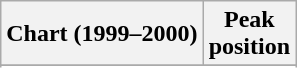<table class="wikitable sortable plainrowheaders" style="text-align:center">
<tr>
<th scope="col">Chart (1999–2000)</th>
<th scope="col">Peak<br> position</th>
</tr>
<tr>
</tr>
<tr>
</tr>
<tr>
</tr>
<tr>
</tr>
<tr>
</tr>
<tr>
</tr>
<tr>
</tr>
<tr>
</tr>
<tr>
</tr>
<tr>
</tr>
<tr>
</tr>
<tr>
</tr>
<tr>
</tr>
<tr>
</tr>
</table>
